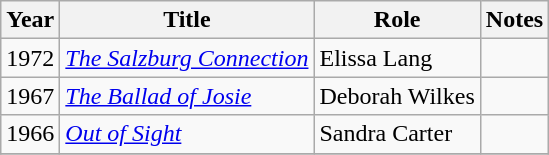<table class="wikitable sortable">
<tr>
<th>Year</th>
<th>Title</th>
<th>Role</th>
<th class="unsortable">Notes</th>
</tr>
<tr>
<td>1972</td>
<td><em><a href='#'>The Salzburg Connection</a></em></td>
<td>Elissa Lang</td>
<td></td>
</tr>
<tr>
<td>1967</td>
<td><em><a href='#'>The Ballad of Josie</a></em></td>
<td>Deborah Wilkes</td>
<td></td>
</tr>
<tr>
<td>1966</td>
<td><em><a href='#'>Out of Sight</a></em></td>
<td>Sandra Carter</td>
<td></td>
</tr>
<tr>
</tr>
</table>
